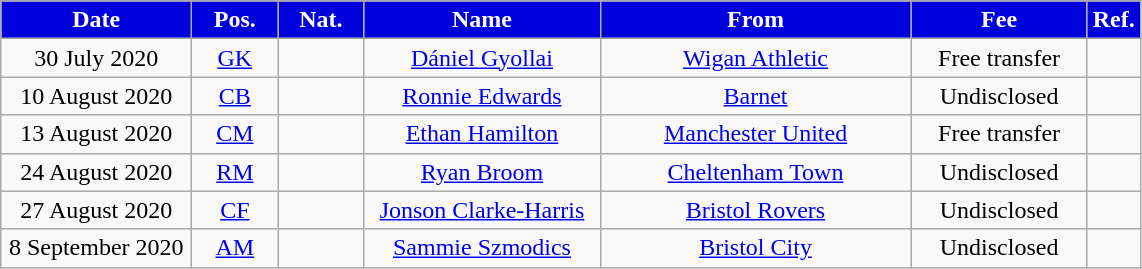<table class="wikitable" style="text-align:center">
<tr>
<th style="background:#0000DD;color:#FFFFFF; width:120px;">Date</th>
<th style="background:#0000DD;color:#FFFFFF; width:50px;">Pos.</th>
<th style="background:#0000DD;color:#FFFFFF; width:50px;">Nat.</th>
<th style="background:#0000DD;color:#FFFFFF; width:150px;">Name</th>
<th style="background:#0000DD;color:#FFFFFF; width:200px;">From</th>
<th style="background:#0000DD;color:#FFFFFF; width:110px;">Fee</th>
<th style="background:#0000DD;color:#FFFFFF; width:25px;">Ref.</th>
</tr>
<tr>
<td>30 July 2020</td>
<td><a href='#'>GK</a></td>
<td></td>
<td><a href='#'>Dániel Gyollai</a></td>
<td> <a href='#'>Wigan Athletic</a></td>
<td>Free transfer</td>
<td></td>
</tr>
<tr>
<td>10 August 2020</td>
<td><a href='#'>CB</a></td>
<td></td>
<td><a href='#'>Ronnie Edwards</a></td>
<td> <a href='#'>Barnet</a></td>
<td>Undisclosed</td>
<td></td>
</tr>
<tr>
<td>13 August 2020</td>
<td><a href='#'>CM</a></td>
<td></td>
<td><a href='#'>Ethan Hamilton</a></td>
<td> <a href='#'>Manchester United</a></td>
<td>Free transfer</td>
<td></td>
</tr>
<tr>
<td>24 August 2020</td>
<td><a href='#'>RM</a></td>
<td></td>
<td><a href='#'>Ryan Broom</a></td>
<td> <a href='#'>Cheltenham Town</a></td>
<td>Undisclosed</td>
<td></td>
</tr>
<tr>
<td>27 August 2020</td>
<td><a href='#'>CF</a></td>
<td></td>
<td><a href='#'>Jonson Clarke-Harris</a></td>
<td> <a href='#'>Bristol Rovers</a></td>
<td>Undisclosed</td>
<td></td>
</tr>
<tr>
<td>8 September 2020</td>
<td><a href='#'>AM</a></td>
<td></td>
<td><a href='#'>Sammie Szmodics</a></td>
<td> <a href='#'>Bristol City</a></td>
<td>Undisclosed</td>
<td></td>
</tr>
</table>
